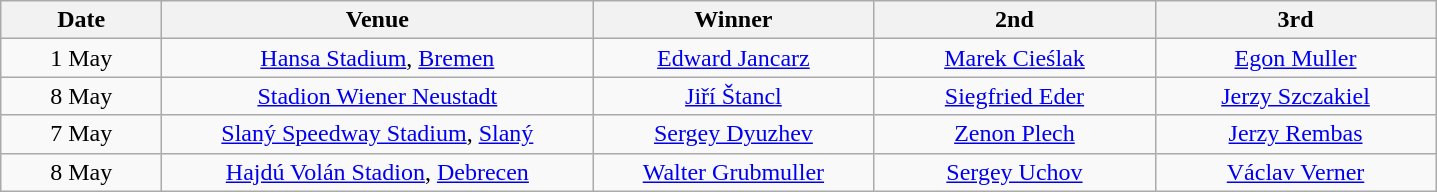<table class="wikitable" style="text-align:center">
<tr>
<th width=100>Date</th>
<th width=280>Venue</th>
<th width=180>Winner</th>
<th width=180>2nd</th>
<th width=180>3rd</th>
</tr>
<tr>
<td align=center>1 May</td>
<td> <a href='#'>Hansa Stadium</a>, <a href='#'>Bremen</a></td>
<td> <a href='#'>Edward Jancarz</a></td>
<td> <a href='#'>Marek Cieślak</a></td>
<td> <a href='#'>Egon Muller</a></td>
</tr>
<tr>
<td align=center>8 May</td>
<td> <a href='#'>Stadion Wiener Neustadt</a></td>
<td> <a href='#'>Jiří Štancl</a></td>
<td> <a href='#'>Siegfried Eder</a></td>
<td> <a href='#'>Jerzy Szczakiel</a></td>
</tr>
<tr>
<td align=center>7 May</td>
<td> <a href='#'>Slaný Speedway Stadium</a>, <a href='#'>Slaný</a></td>
<td> <a href='#'>Sergey Dyuzhev</a></td>
<td> <a href='#'>Zenon Plech</a></td>
<td> <a href='#'>Jerzy Rembas</a></td>
</tr>
<tr>
<td align=center>8 May</td>
<td> <a href='#'>Hajdú Volán Stadion</a>, <a href='#'>Debrecen</a></td>
<td> <a href='#'>Walter Grubmuller</a></td>
<td> <a href='#'>Sergey Uchov</a></td>
<td> <a href='#'>Václav Verner</a></td>
</tr>
</table>
